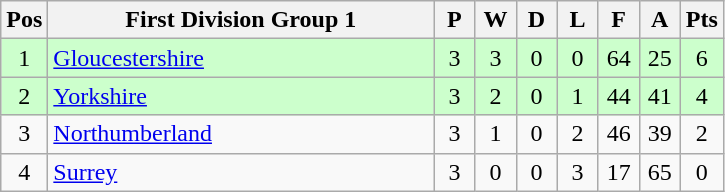<table class="wikitable" style="font-size: 100%">
<tr>
<th width=20>Pos</th>
<th width=250>First Division Group 1</th>
<th width=20>P</th>
<th width=20>W</th>
<th width=20>D</th>
<th width=20>L</th>
<th width=20>F</th>
<th width=20>A</th>
<th width=20>Pts</th>
</tr>
<tr align=center style="background: #CCFFCC;">
<td>1</td>
<td align="left"><a href='#'>Gloucestershire</a></td>
<td>3</td>
<td>3</td>
<td>0</td>
<td>0</td>
<td>64</td>
<td>25</td>
<td>6</td>
</tr>
<tr align=center style="background: #CCFFCC;">
<td>2</td>
<td align="left"><a href='#'>Yorkshire</a></td>
<td>3</td>
<td>2</td>
<td>0</td>
<td>1</td>
<td>44</td>
<td>41</td>
<td>4</td>
</tr>
<tr align=center>
<td>3</td>
<td align="left"><a href='#'>Northumberland</a></td>
<td>3</td>
<td>1</td>
<td>0</td>
<td>2</td>
<td>46</td>
<td>39</td>
<td>2</td>
</tr>
<tr align=center>
<td>4</td>
<td align="left"><a href='#'>Surrey</a></td>
<td>3</td>
<td>0</td>
<td>0</td>
<td>3</td>
<td>17</td>
<td>65</td>
<td>0</td>
</tr>
</table>
